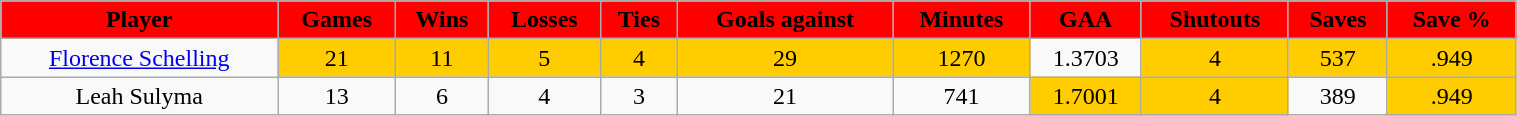<table class="wikitable" width="80%">
<tr align="center"  style="background:red;color:black;">
<td><strong>Player</strong></td>
<td><strong>Games</strong></td>
<td><strong>Wins</strong></td>
<td><strong>Losses</strong></td>
<td><strong>Ties</strong></td>
<td><strong>Goals against</strong></td>
<td><strong>Minutes</strong></td>
<td><strong>GAA</strong></td>
<td><strong>Shutouts</strong></td>
<td><strong>Saves</strong></td>
<td><strong>Save %</strong></td>
</tr>
<tr align="center" bgcolor="">
<td><a href='#'>Florence Schelling</a></td>
<td bgcolor="#FFCC00">21</td>
<td bgcolor="#FFCC00">11</td>
<td bgcolor="#FFCC00">5</td>
<td bgcolor="#FFCC00">4</td>
<td bgcolor="#FFCC00">29</td>
<td bgcolor="#FFCC00">1270</td>
<td>1.3703</td>
<td bgcolor="#FFCC00">4</td>
<td bgcolor="#FFCC00">537</td>
<td bgcolor="#FFCC00">.949</td>
</tr>
<tr align="center" bgcolor="">
<td>Leah Sulyma</td>
<td>13</td>
<td>6</td>
<td>4</td>
<td>3</td>
<td>21</td>
<td>741</td>
<td bgcolor="#FFCC00">1.7001</td>
<td bgcolor="#FFCC00">4</td>
<td>389</td>
<td bgcolor="#FFCC00">.949</td>
</tr>
</table>
